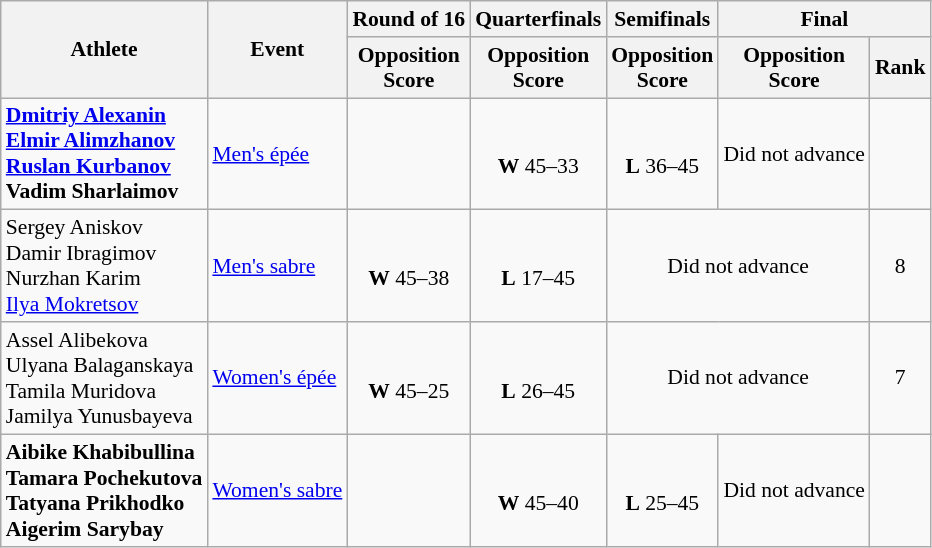<table class=wikitable style=font-size:90%;text-align:center>
<tr>
<th rowspan="2">Athlete</th>
<th rowspan="2">Event</th>
<th>Round of 16</th>
<th>Quarterfinals</th>
<th>Semifinals</th>
<th colspan="2">Final</th>
</tr>
<tr>
<th>Opposition<br>Score</th>
<th>Opposition<br>Score</th>
<th>Opposition<br>Score</th>
<th>Opposition<br>Score</th>
<th>Rank</th>
</tr>
<tr>
<td align=left><strong><a href='#'>Dmitriy Alexanin</a><br><a href='#'>Elmir Alimzhanov</a><br><a href='#'>Ruslan Kurbanov</a><br>Vadim Sharlaimov</strong></td>
<td align=left><a href='#'>Men's épée</a></td>
<td></td>
<td><br><strong>W</strong> 45–33</td>
<td><br><strong>L</strong> 36–45</td>
<td>Did not advance</td>
<td></td>
</tr>
<tr>
<td align=left>Sergey Aniskov<br>Damir Ibragimov<br>Nurzhan Karim<br><a href='#'>Ilya Mokretsov</a></td>
<td align=left><a href='#'>Men's sabre</a></td>
<td><br><strong>W</strong> 45–38</td>
<td><br><strong>L</strong> 17–45</td>
<td colspan=2>Did not advance</td>
<td>8</td>
</tr>
<tr>
<td align=left>Assel Alibekova<br>Ulyana Balaganskaya<br>Tamila Muridova<br>Jamilya Yunusbayeva</td>
<td align=left><a href='#'>Women's épée</a></td>
<td><br><strong>W</strong> 45–25</td>
<td><br><strong>L</strong> 26–45</td>
<td colspan=2>Did not advance</td>
<td>7</td>
</tr>
<tr>
<td align=left><strong>Aibike Khabibullina<br>Tamara Pochekutova<br>Tatyana Prikhodko<br>Aigerim Sarybay</strong></td>
<td align=left><a href='#'>Women's sabre</a></td>
<td></td>
<td><br><strong>W</strong> 45–40</td>
<td><br><strong>L</strong> 25–45</td>
<td>Did not advance</td>
<td></td>
</tr>
</table>
